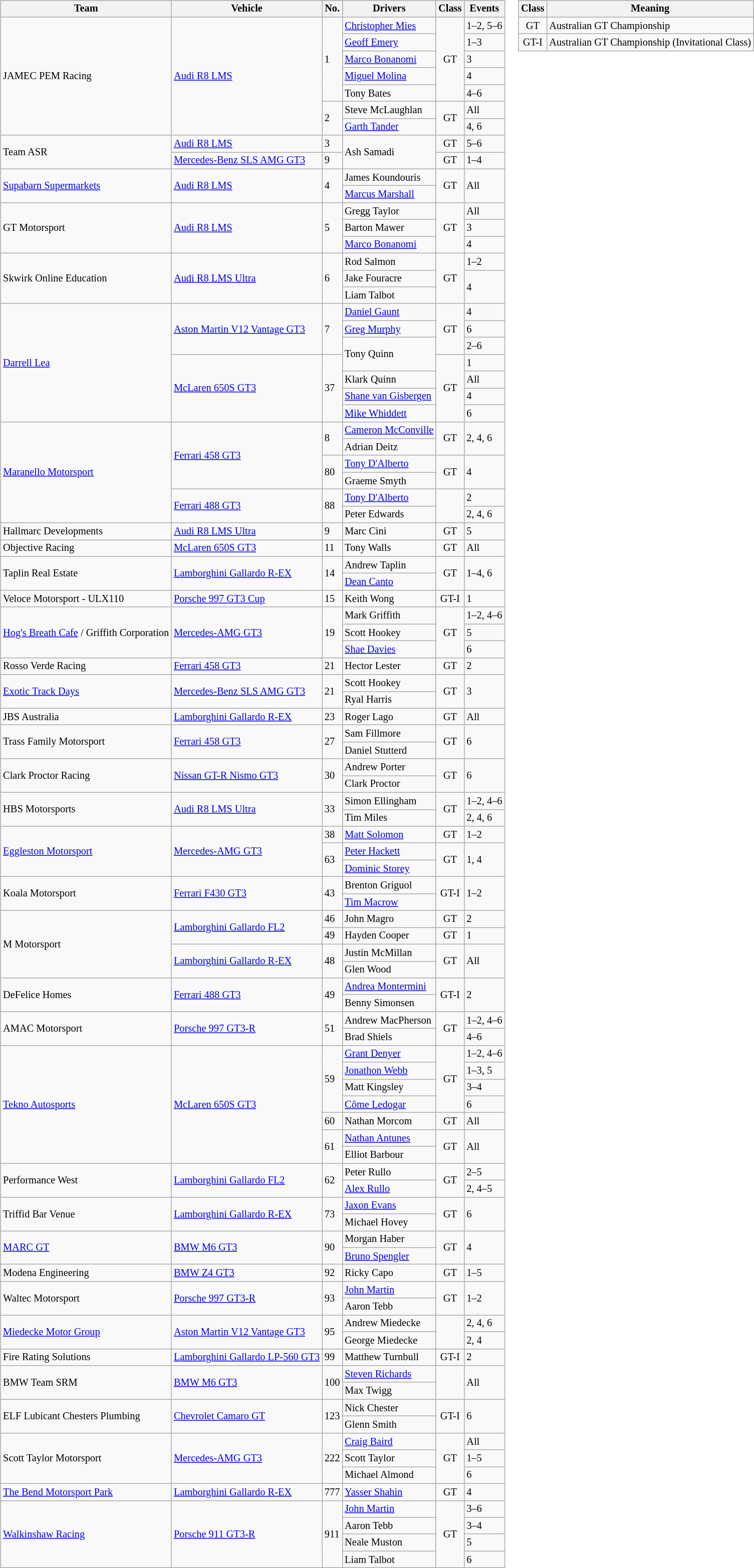<table>
<tr>
<td><br><table class="wikitable" style="font-size: 85%">
<tr>
<th>Team</th>
<th>Vehicle</th>
<th>No.</th>
<th>Drivers</th>
<th>Class</th>
<th>Events</th>
</tr>
<tr>
<td rowspan=7>JAMEC PEM Racing</td>
<td rowspan=7><a href='#'>Audi R8 LMS</a></td>
<td rowspan=5>1</td>
<td> <a href='#'>Christopher Mies</a></td>
<td rowspan=5 align=center>GT</td>
<td>1–2, 5–6</td>
</tr>
<tr>
<td> <a href='#'>Geoff Emery</a></td>
<td>1–3</td>
</tr>
<tr>
<td> <a href='#'>Marco Bonanomi</a></td>
<td>3</td>
</tr>
<tr>
<td> <a href='#'>Miguel Molina</a></td>
<td>4</td>
</tr>
<tr>
<td> Tony Bates</td>
<td>4–6</td>
</tr>
<tr>
<td rowspan=2>2</td>
<td> Steve McLaughlan</td>
<td rowspan=2 align=center>GT</td>
<td>All</td>
</tr>
<tr>
<td> <a href='#'>Garth Tander</a></td>
<td>4, 6</td>
</tr>
<tr>
<td rowspan=2>Team ASR</td>
<td><a href='#'>Audi R8 LMS</a></td>
<td>3</td>
<td rowspan=2> Ash Samadi</td>
<td align=center>GT</td>
<td>5–6</td>
</tr>
<tr>
<td><a href='#'>Mercedes-Benz SLS AMG GT3</a></td>
<td>9</td>
<td align=center>GT</td>
<td>1–4</td>
</tr>
<tr>
<td rowspan=2><a href='#'>Supabarn Supermarkets</a></td>
<td rowspan=2><a href='#'>Audi R8 LMS</a></td>
<td rowspan=2>4</td>
<td> James Koundouris</td>
<td rowspan=2 align=center>GT</td>
<td rowspan=2>All</td>
</tr>
<tr>
<td> <a href='#'>Marcus Marshall</a></td>
</tr>
<tr>
<td rowspan=3>GT Motorsport</td>
<td rowspan=3><a href='#'>Audi R8 LMS</a></td>
<td rowspan=3>5</td>
<td> Gregg Taylor</td>
<td rowspan=3 align=center>GT</td>
<td>All</td>
</tr>
<tr>
<td> Barton Mawer</td>
<td>3</td>
</tr>
<tr>
<td> <a href='#'>Marco Bonanomi</a></td>
<td>4</td>
</tr>
<tr>
<td rowspan=3>Skwirk Online Education</td>
<td rowspan=3><a href='#'>Audi R8 LMS Ultra</a></td>
<td rowspan=3>6</td>
<td> Rod Salmon</td>
<td rowspan=3 align=center>GT</td>
<td>1–2</td>
</tr>
<tr>
<td> Jake Fouracre</td>
<td rowspan=2>4</td>
</tr>
<tr>
<td> Liam Talbot</td>
</tr>
<tr>
<td rowspan=7><a href='#'>Darrell Lea</a></td>
<td rowspan=3><a href='#'>Aston Martin V12 Vantage GT3</a></td>
<td rowspan=3>7</td>
<td> <a href='#'>Daniel Gaunt</a></td>
<td rowspan=3 align=center>GT</td>
<td>4</td>
</tr>
<tr>
<td> <a href='#'>Greg Murphy</a></td>
<td>6</td>
</tr>
<tr>
<td rowspan=2> Tony Quinn</td>
<td>2–6</td>
</tr>
<tr>
<td rowspan=4><a href='#'>McLaren 650S GT3</a></td>
<td rowspan=4>37</td>
<td rowspan=4 align=center>GT</td>
<td>1</td>
</tr>
<tr>
<td> Klark Quinn</td>
<td>All</td>
</tr>
<tr>
<td> <a href='#'>Shane van Gisbergen</a></td>
<td>4</td>
</tr>
<tr>
<td> <a href='#'>Mike Whiddett</a></td>
<td>6</td>
</tr>
<tr>
<td rowspan=6><a href='#'>Maranello Motorsport</a></td>
<td rowspan=4><a href='#'>Ferrari 458 GT3</a></td>
<td rowspan=2>8</td>
<td> <a href='#'>Cameron McConville</a></td>
<td rowspan=2 align=center>GT</td>
<td rowspan=2>2, 4, 6</td>
</tr>
<tr>
<td> Adrian Deitz</td>
</tr>
<tr>
<td rowspan=2>80</td>
<td> <a href='#'>Tony D'Alberto</a></td>
<td rowspan=2 align=center>GT</td>
<td rowspan=2>4</td>
</tr>
<tr>
<td> Graeme Smyth</td>
</tr>
<tr>
<td rowspan=2><a href='#'>Ferrari 488 GT3</a></td>
<td rowspan=2>88</td>
<td> <a href='#'>Tony D'Alberto</a></td>
<td rowspan=2 align=center></td>
<td>2</td>
</tr>
<tr>
<td> Peter Edwards</td>
<td>2, 4, 6</td>
</tr>
<tr>
<td>Hallmarc Developments</td>
<td><a href='#'>Audi R8 LMS Ultra</a></td>
<td>9</td>
<td> Marc Cini</td>
<td align=center>GT</td>
<td>5</td>
</tr>
<tr>
<td>Objective Racing</td>
<td><a href='#'>McLaren 650S GT3</a></td>
<td>11</td>
<td> Tony Walls</td>
<td align=center>GT</td>
<td>All</td>
</tr>
<tr>
<td rowspan=2>Taplin Real Estate</td>
<td rowspan=2><a href='#'>Lamborghini Gallardo R-EX</a></td>
<td rowspan=2>14</td>
<td> Andrew Taplin</td>
<td rowspan=2 align=center>GT</td>
<td rowspan=2>1–4, 6</td>
</tr>
<tr>
<td> <a href='#'>Dean Canto</a></td>
</tr>
<tr>
<td>Veloce Motorsport - ULX110</td>
<td><a href='#'>Porsche 997 GT3 Cup</a></td>
<td>15</td>
<td> Keith Wong</td>
<td align=center>GT-I</td>
<td>1</td>
</tr>
<tr>
<td rowspan=3><a href='#'>Hog's Breath Cafe</a> / Griffith Corporation</td>
<td rowspan=3><a href='#'>Mercedes-AMG GT3</a></td>
<td rowspan=3>19</td>
<td> Mark Griffith</td>
<td rowspan=3 align=center>GT</td>
<td>1–2, 4–6</td>
</tr>
<tr>
<td> Scott Hookey</td>
<td>5</td>
</tr>
<tr>
<td> <a href='#'>Shae Davies</a></td>
<td>6</td>
</tr>
<tr>
<td>Rosso Verde Racing</td>
<td><a href='#'>Ferrari 458 GT3</a></td>
<td>21</td>
<td> Hector Lester</td>
<td align=center>GT</td>
<td>2</td>
</tr>
<tr>
<td rowspan=2><a href='#'>Exotic Track Days</a></td>
<td rowspan=2><a href='#'>Mercedes-Benz SLS AMG GT3</a></td>
<td rowspan=2>21</td>
<td> Scott Hookey</td>
<td rowspan=2 align=center>GT</td>
<td rowspan=2>3</td>
</tr>
<tr>
<td> Ryal Harris</td>
</tr>
<tr>
<td>JBS Australia</td>
<td><a href='#'>Lamborghini Gallardo R-EX</a></td>
<td>23</td>
<td> Roger Lago</td>
<td align=center>GT</td>
<td>All</td>
</tr>
<tr>
<td rowspan=2>Trass Family Motorsport</td>
<td rowspan=2><a href='#'>Ferrari 458 GT3</a></td>
<td rowspan=2>27</td>
<td> Sam Fillmore</td>
<td rowspan=2 align=center>GT</td>
<td rowspan=2>6</td>
</tr>
<tr>
<td> Daniel Stutterd</td>
</tr>
<tr>
<td rowspan=2>Clark Proctor Racing</td>
<td rowspan=2><a href='#'>Nissan GT-R Nismo GT3</a></td>
<td rowspan=2>30</td>
<td> Andrew Porter</td>
<td rowspan=2 align=center>GT</td>
<td rowspan=2>6</td>
</tr>
<tr>
<td> Clark Proctor</td>
</tr>
<tr>
<td rowspan=2>HBS Motorsports</td>
<td rowspan=2><a href='#'>Audi R8 LMS Ultra</a></td>
<td rowspan=2>33</td>
<td> Simon Ellingham</td>
<td rowspan=2 align=center>GT</td>
<td>1–2, 4–6</td>
</tr>
<tr>
<td> Tim Miles</td>
<td>2, 4, 6</td>
</tr>
<tr>
<td rowspan=3><a href='#'>Eggleston Motorsport</a></td>
<td rowspan=3><a href='#'>Mercedes-AMG GT3</a></td>
<td>38</td>
<td> <a href='#'>Matt Solomon</a></td>
<td align=center>GT</td>
<td>1–2</td>
</tr>
<tr>
<td rowspan=2>63</td>
<td> <a href='#'>Peter Hackett</a></td>
<td rowspan=2 align=center>GT</td>
<td rowspan=2>1, 4</td>
</tr>
<tr>
<td> <a href='#'>Dominic Storey</a></td>
</tr>
<tr>
<td rowspan=2>Koala Motorsport</td>
<td rowspan=2><a href='#'>Ferrari F430 GT3</a></td>
<td rowspan=2>43</td>
<td> Brenton Griguol</td>
<td rowspan=2 align=center>GT-I</td>
<td rowspan=2>1–2</td>
</tr>
<tr>
<td> <a href='#'>Tim Macrow</a></td>
</tr>
<tr>
<td rowspan=5>M Motorsport</td>
<td rowspan=3><a href='#'>Lamborghini Gallardo FL2</a></td>
<td>46</td>
<td rowspan=2> John Magro</td>
<td align=center>GT</td>
<td>2</td>
</tr>
<tr>
<td rowspan=2>49</td>
<td rowspan=2 align=center>GT</td>
<td rowspan=2>1</td>
</tr>
<tr>
<td> Hayden Cooper</td>
</tr>
<tr>
<td rowspan=2><a href='#'>Lamborghini Gallardo R-EX</a></td>
<td rowspan=2>48</td>
<td> Justin McMillan</td>
<td rowspan=2 align=center>GT</td>
<td rowspan=2>All</td>
</tr>
<tr>
<td> Glen Wood</td>
</tr>
<tr>
<td rowspan=2>DeFelice Homes</td>
<td rowspan=2><a href='#'>Ferrari 488 GT3</a></td>
<td rowspan=2>49</td>
<td> <a href='#'>Andrea Montermini</a></td>
<td rowspan=2 align=center>GT-I</td>
<td rowspan=2>2</td>
</tr>
<tr>
<td> Benny Simonsen</td>
</tr>
<tr>
<td rowspan=2>AMAC Motorsport</td>
<td rowspan=2><a href='#'>Porsche 997 GT3-R</a></td>
<td rowspan=2>51</td>
<td> Andrew MacPherson</td>
<td rowspan=2 align=center>GT</td>
<td>1–2, 4–6</td>
</tr>
<tr>
<td> Brad Shiels</td>
<td>4–6</td>
</tr>
<tr>
<td rowspan=7><a href='#'>Tekno Autosports</a></td>
<td rowspan=7><a href='#'>McLaren 650S GT3</a></td>
<td rowspan=4>59</td>
<td> <a href='#'>Grant Denyer</a></td>
<td rowspan=4 align=center>GT</td>
<td>1–2, 4–6</td>
</tr>
<tr>
<td> <a href='#'>Jonathon Webb</a></td>
<td>1–3, 5</td>
</tr>
<tr>
<td> Matt Kingsley</td>
<td>3–4</td>
</tr>
<tr>
<td> <a href='#'>Côme Ledogar</a></td>
<td>6</td>
</tr>
<tr>
<td>60</td>
<td> Nathan Morcom</td>
<td align=center>GT</td>
<td>All</td>
</tr>
<tr>
<td rowspan=2>61</td>
<td> <a href='#'>Nathan Antunes</a></td>
<td rowspan=2 align=center>GT</td>
<td rowspan=2>All</td>
</tr>
<tr>
<td> Elliot Barbour</td>
</tr>
<tr>
<td rowspan=2>Performance West</td>
<td rowspan=2><a href='#'>Lamborghini Gallardo FL2</a></td>
<td rowspan=2>62</td>
<td> Peter Rullo</td>
<td rowspan=2 align=center>GT</td>
<td>2–5</td>
</tr>
<tr>
<td> <a href='#'>Alex Rullo</a></td>
<td>2, 4–5</td>
</tr>
<tr>
<td rowspan=2>Triffid Bar Venue</td>
<td rowspan=2><a href='#'>Lamborghini Gallardo R-EX</a></td>
<td rowspan=2>73</td>
<td> <a href='#'>Jaxon Evans</a></td>
<td rowspan=2 align=center>GT</td>
<td rowspan=2>6</td>
</tr>
<tr>
<td> Michael Hovey</td>
</tr>
<tr>
<td rowspan=2><a href='#'>MARC GT</a></td>
<td rowspan=2><a href='#'>BMW M6 GT3</a></td>
<td rowspan=2>90</td>
<td> Morgan Haber</td>
<td rowspan=2 align="center">GT</td>
<td rowspan=2>4</td>
</tr>
<tr>
<td> <a href='#'>Bruno Spengler</a></td>
</tr>
<tr>
<td>Modena Engineering</td>
<td><a href='#'>BMW Z4 GT3</a></td>
<td>92</td>
<td> Ricky Capo</td>
<td align=center>GT</td>
<td>1–5</td>
</tr>
<tr>
<td rowspan=2>Waltec Motorsport</td>
<td rowspan=2><a href='#'>Porsche 997 GT3-R</a></td>
<td rowspan=2>93</td>
<td> <a href='#'>John Martin</a></td>
<td rowspan=2 align=center>GT</td>
<td rowspan=2>1–2</td>
</tr>
<tr>
<td> Aaron Tebb</td>
</tr>
<tr>
<td rowspan=2><a href='#'>Miedecke Motor Group</a></td>
<td rowspan=2><a href='#'>Aston Martin V12 Vantage GT3</a></td>
<td rowspan=2>95</td>
<td> Andrew Miedecke</td>
<td rowspan=2 align=center></td>
<td>2, 4, 6</td>
</tr>
<tr>
<td> George Miedecke</td>
<td>2, 4</td>
</tr>
<tr>
<td>Fire Rating Solutions</td>
<td><a href='#'>Lamborghini Gallardo LP-560 GT3</a></td>
<td>99</td>
<td> Matthew Turnbull</td>
<td align=center>GT-I</td>
<td>2</td>
</tr>
<tr>
<td rowspan=2>BMW Team SRM</td>
<td rowspan=2><a href='#'>BMW M6 GT3</a></td>
<td rowspan=2>100</td>
<td> <a href='#'>Steven Richards</a></td>
<td rowspan=2 align="center"></td>
<td rowspan=2>All</td>
</tr>
<tr>
<td> Max Twigg</td>
</tr>
<tr>
<td rowspan=2>ELF Lubicant Chesters Plumbing</td>
<td rowspan=2><a href='#'>Chevrolet Camaro GT</a></td>
<td rowspan=2>123</td>
<td> Nick Chester</td>
<td rowspan=2 align=center>GT-I</td>
<td rowspan=2>6</td>
</tr>
<tr>
<td> Glenn Smith</td>
</tr>
<tr>
<td rowspan=3>Scott Taylor Motorsport</td>
<td rowspan=3><a href='#'>Mercedes-AMG GT3</a></td>
<td rowspan=3>222</td>
<td> <a href='#'>Craig Baird</a></td>
<td rowspan=3 align="center">GT</td>
<td>All</td>
</tr>
<tr>
<td> Scott Taylor</td>
<td>1–5</td>
</tr>
<tr>
<td> Michael Almond</td>
<td>6</td>
</tr>
<tr>
<td><a href='#'>The Bend Motorsport Park</a></td>
<td><a href='#'>Lamborghini Gallardo R-EX</a></td>
<td>777</td>
<td> <a href='#'>Yasser Shahin</a></td>
<td align=center>GT</td>
<td>4</td>
</tr>
<tr>
<td rowspan=4><a href='#'>Walkinshaw Racing</a></td>
<td rowspan=4><a href='#'>Porsche 911 GT3-R</a></td>
<td rowspan=4>911</td>
<td> <a href='#'>John Martin</a></td>
<td rowspan=4 align=center>GT</td>
<td>3–6</td>
</tr>
<tr>
<td> Aaron Tebb</td>
<td>3–4</td>
</tr>
<tr>
<td> Neale Muston</td>
<td>5</td>
</tr>
<tr>
<td> Liam Talbot</td>
<td>6</td>
</tr>
</table>
</td>
<td valign="top"><br><table align="right" class="wikitable" style="font-size: 85%;">
<tr>
<th>Class</th>
<th>Meaning</th>
</tr>
<tr>
<td align="center">GT</td>
<td>Australian GT Championship</td>
</tr>
<tr>
<td align="center">GT-I</td>
<td>Australian GT Championship (Invitational Class)</td>
</tr>
</table>
</td>
</tr>
<tr>
</tr>
</table>
